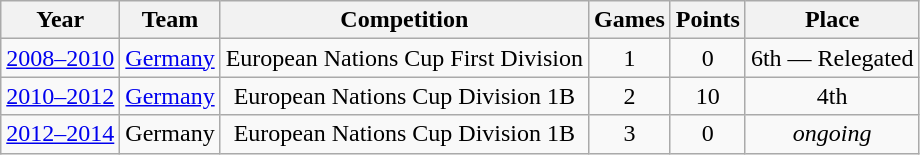<table class="wikitable">
<tr>
<th>Year</th>
<th>Team</th>
<th>Competition</th>
<th>Games</th>
<th>Points</th>
<th>Place</th>
</tr>
<tr align="center">
<td><a href='#'>2008–2010</a></td>
<td><a href='#'>Germany</a></td>
<td>European Nations Cup First Division</td>
<td>1</td>
<td>0</td>
<td>6th — Relegated</td>
</tr>
<tr align="center">
<td><a href='#'>2010–2012</a></td>
<td><a href='#'>Germany</a></td>
<td>European Nations Cup Division 1B</td>
<td>2</td>
<td>10</td>
<td>4th</td>
</tr>
<tr align="center">
<td><a href='#'>2012–2014</a></td>
<td>Germany</td>
<td>European Nations Cup Division 1B</td>
<td>3</td>
<td>0</td>
<td><em>ongoing</em></td>
</tr>
</table>
